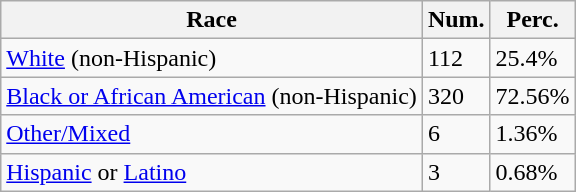<table class="wikitable">
<tr>
<th>Race</th>
<th>Num.</th>
<th>Perc.</th>
</tr>
<tr>
<td><a href='#'>White</a> (non-Hispanic)</td>
<td>112</td>
<td>25.4%</td>
</tr>
<tr>
<td><a href='#'>Black or African American</a> (non-Hispanic)</td>
<td>320</td>
<td>72.56%</td>
</tr>
<tr>
<td><a href='#'>Other/Mixed</a></td>
<td>6</td>
<td>1.36%</td>
</tr>
<tr>
<td><a href='#'>Hispanic</a> or <a href='#'>Latino</a></td>
<td>3</td>
<td>0.68%</td>
</tr>
</table>
